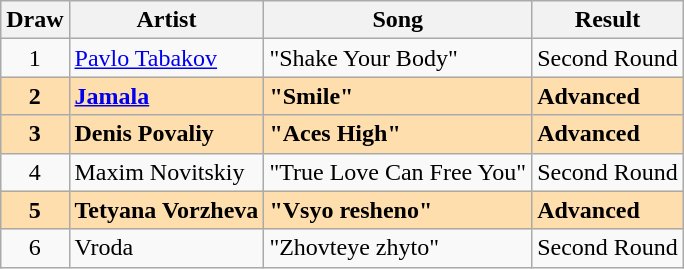<table class="sortable wikitable" style="margin: 1em auto 1em auto; text-align:center;">
<tr>
<th>Draw</th>
<th>Artist</th>
<th>Song</th>
<th>Result</th>
</tr>
<tr>
<td>1</td>
<td style="text-align:left;"><a href='#'>Pavlo Tabakov</a></td>
<td style="text-align:left;">"Shake Your Body"</td>
<td style="text-align:left;">Second Round</td>
</tr>
<tr style="font-weight:bold; background:navajowhite;">
<td>2</td>
<td style="text-align:left;"><a href='#'>Jamala</a></td>
<td style="text-align:left;">"Smile"</td>
<td style="text-align:left;">Advanced</td>
</tr>
<tr style="font-weight:bold; background:navajowhite;">
<td>3</td>
<td style="text-align:left;">Denis Povaliy</td>
<td style="text-align:left;">"Aces High"</td>
<td style="text-align:left;">Advanced</td>
</tr>
<tr>
<td>4</td>
<td style="text-align:left;">Maxim Novitskiy</td>
<td style="text-align:left;">"True Love Can Free You"</td>
<td style="text-align:left;">Second Round</td>
</tr>
<tr style="font-weight:bold; background:navajowhite;">
<td>5</td>
<td style="text-align:left;">Tetyana Vorzheva</td>
<td style="text-align:left;">"Vsyo resheno"</td>
<td style="text-align:left;">Advanced</td>
</tr>
<tr>
<td>6</td>
<td style="text-align:left;">Vroda</td>
<td style="text-align:left;">"Zhovteye zhyto"</td>
<td style="text-align:left;">Second Round</td>
</tr>
</table>
